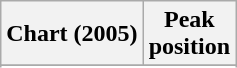<table class="wikitable plainrowheaders sortable" style="text-align:center;">
<tr>
<th scope="col">Chart (2005)</th>
<th scope="col">Peak<br>position</th>
</tr>
<tr>
</tr>
<tr>
</tr>
<tr>
</tr>
<tr>
</tr>
<tr>
</tr>
<tr>
</tr>
<tr>
</tr>
<tr>
</tr>
<tr>
</tr>
<tr>
</tr>
<tr>
</tr>
<tr>
</tr>
<tr>
</tr>
</table>
